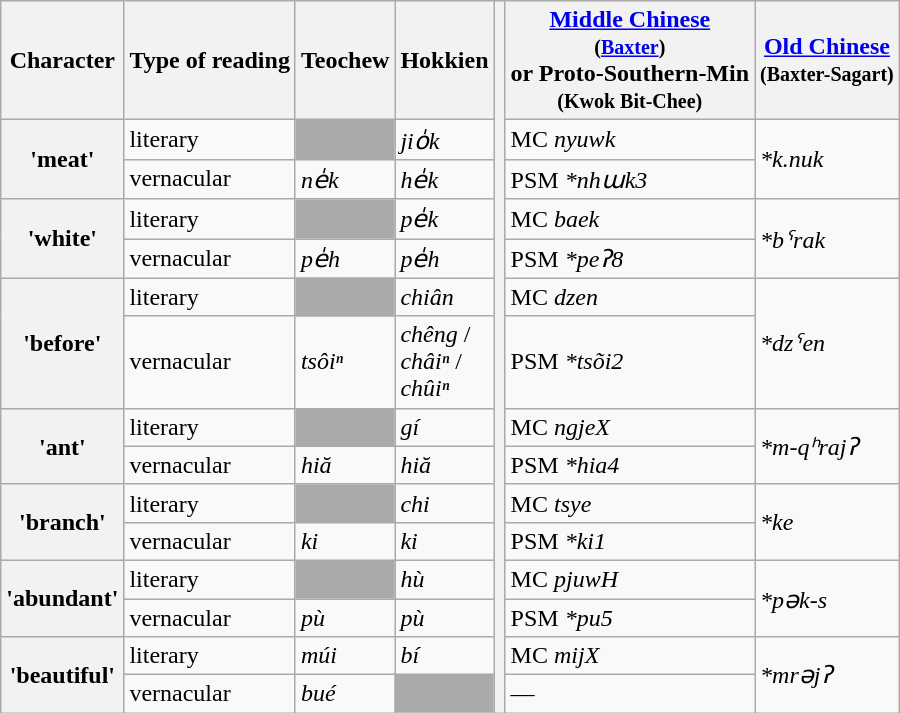<table class="wikitable">
<tr>
<th>Character</th>
<th>Type of reading</th>
<th>Teochew</th>
<th>Hokkien</th>
<th rowspan="15"></th>
<th><a href='#'>Middle Chinese</a><br><small>(<a href='#'>Baxter</a>)</small><br>or Proto-Southern-Min<br><small>(Kwok Bit-Chee)</small></th>
<th><a href='#'>Old Chinese</a><br><small>(Baxter-Sagart)</small></th>
</tr>
<tr>
<th rowspan="2"> 'meat'</th>
<td>literary</td>
<td style="background: #aaa;"></td>
<td><em>jio̍k</em></td>
<td>MC <em>nyuwk</em></td>
<td rowspan="2"><em>*k.nuk</em></td>
</tr>
<tr>
<td>vernacular</td>
<td><em>ne̍k</em></td>
<td><em>he̍k</em></td>
<td>PSM <em>*nhɯk3</em></td>
</tr>
<tr>
<th rowspan="2"> 'white'</th>
<td>literary</td>
<td style="background: #aaa;"></td>
<td><em>pe̍k</em></td>
<td>MC <em>baek</em></td>
<td rowspan="2"><em>*bˤrak</em></td>
</tr>
<tr>
<td>vernacular</td>
<td><em>pe̍h</em></td>
<td><em>pe̍h</em></td>
<td>PSM <em>*peʔ8</em></td>
</tr>
<tr>
<th rowspan="2"> 'before'</th>
<td>literary</td>
<td style="background: #aaa;"></td>
<td><em>chiân</em></td>
<td>MC <em>dzen</em></td>
<td rowspan="2"><em>*dzˤen</em></td>
</tr>
<tr>
<td>vernacular</td>
<td><em>tsôiⁿ</em></td>
<td><em>chêng</em> /<br><em>châiⁿ</em> /<br><em>chûiⁿ</em></td>
<td>PSM <em>*tsõi2</em></td>
</tr>
<tr>
<th rowspan="2"> 'ant'</th>
<td>literary</td>
<td style="background: #aaa;"></td>
<td><em>gí</em></td>
<td>MC <em>ngjeX</em></td>
<td rowspan="2"><em>*m-qʰrajʔ</em></td>
</tr>
<tr>
<td>vernacular</td>
<td><em>hiă</em></td>
<td><em>hiă</em></td>
<td>PSM <em>*hia4</em></td>
</tr>
<tr>
<th rowspan="2"> 'branch'</th>
<td>literary</td>
<td style="background: #aaa;"></td>
<td><em>chi</em></td>
<td>MC <em>tsye</em></td>
<td rowspan="2"><em>*ke</em></td>
</tr>
<tr>
<td>vernacular</td>
<td><em>ki</em></td>
<td><em>ki</em></td>
<td>PSM <em>*ki1</em></td>
</tr>
<tr>
<th rowspan="2"> 'abundant'</th>
<td>literary</td>
<td style="background: #aaa;"></td>
<td><em>hù</em></td>
<td>MC <em>pjuwH</em></td>
<td rowspan="2"><em>*pək-s</em></td>
</tr>
<tr>
<td>vernacular</td>
<td><em>pù</em></td>
<td><em>pù</em></td>
<td>PSM <em>*pu5</em></td>
</tr>
<tr>
<th rowspan="2"> 'beautiful'</th>
<td>literary</td>
<td><em>múi</em></td>
<td><em>bí</em></td>
<td>MC <em>mijX</em></td>
<td rowspan="2"><em>*mrəjʔ</em></td>
</tr>
<tr>
<td>vernacular</td>
<td><em>bué</em></td>
<td style="background: #aaa;"></td>
<td>—</td>
</tr>
</table>
